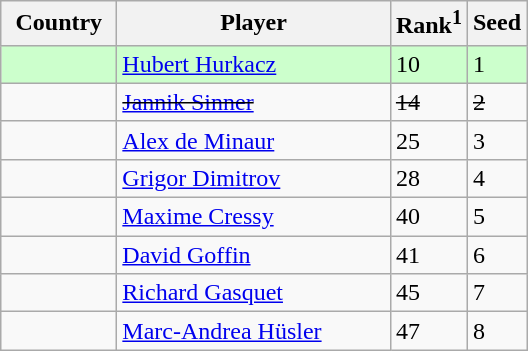<table class="sortable wikitable">
<tr>
<th width="70">Country</th>
<th width="175">Player</th>
<th>Rank<sup>1</sup></th>
<th>Seed</th>
</tr>
<tr bgcolor=#cfc>
<td></td>
<td><a href='#'>Hubert Hurkacz</a></td>
<td>10</td>
<td>1</td>
</tr>
<tr>
<td><s></s></td>
<td><s><a href='#'>Jannik Sinner</a></s></td>
<td><s>14</s></td>
<td><s>2</s></td>
</tr>
<tr>
<td></td>
<td><a href='#'>Alex de Minaur</a></td>
<td>25</td>
<td>3</td>
</tr>
<tr>
<td></td>
<td><a href='#'>Grigor Dimitrov</a></td>
<td>28</td>
<td>4</td>
</tr>
<tr>
<td></td>
<td><a href='#'>Maxime Cressy</a></td>
<td>40</td>
<td>5</td>
</tr>
<tr>
<td></td>
<td><a href='#'>David Goffin</a></td>
<td>41</td>
<td>6</td>
</tr>
<tr>
<td></td>
<td><a href='#'>Richard Gasquet</a></td>
<td>45</td>
<td>7</td>
</tr>
<tr>
<td></td>
<td><a href='#'>Marc-Andrea Hüsler</a></td>
<td>47</td>
<td>8</td>
</tr>
</table>
